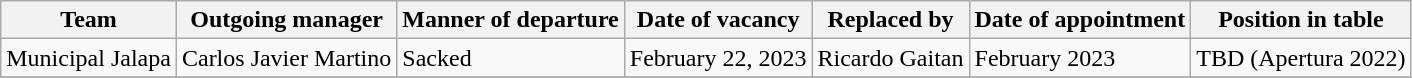<table class="wikitable">
<tr>
<th>Team</th>
<th>Outgoing manager</th>
<th>Manner of departure</th>
<th>Date of vacancy</th>
<th>Replaced by</th>
<th>Date of appointment</th>
<th>Position in table</th>
</tr>
<tr>
<td>Municipal Jalapa</td>
<td> Carlos Javier Martino</td>
<td>Sacked</td>
<td>February 22, 2023</td>
<td> Ricardo Gaitan</td>
<td>February 2023</td>
<td>TBD (Apertura 2022)</td>
</tr>
<tr>
</tr>
</table>
